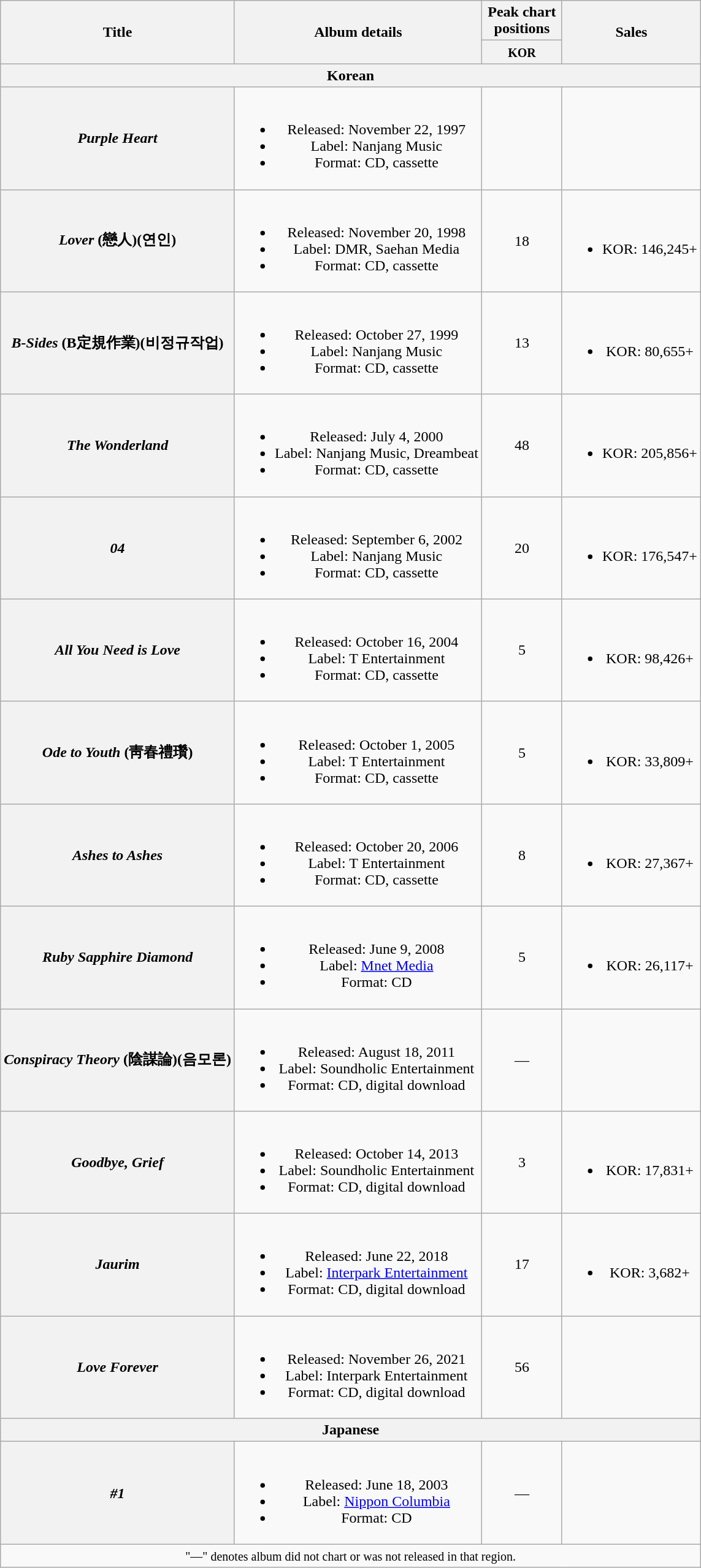<table class="wikitable plainrowheaders" style="text-align:center;">
<tr>
<th scope="col" rowspan="2">Title</th>
<th scope="col" rowspan="2">Album details</th>
<th scope="col" colspan="1" style="width:5em;">Peak chart positions</th>
<th scope="col" rowspan="2">Sales</th>
</tr>
<tr>
<th><small>KOR</small><br></th>
</tr>
<tr>
<th colspan="4">Korean</th>
</tr>
<tr>
<th scope="row"><em>Purple Heart</em></th>
<td><br><ul><li>Released: November 22, 1997</li><li>Label: Nanjang Music</li><li>Format: CD, cassette</li></ul></td>
<td></td>
<td></td>
</tr>
<tr>
<th scope="row"><em>Lover</em> (戀人)(연인)</th>
<td><br><ul><li>Released: November 20, 1998</li><li>Label: DMR, Saehan Media</li><li>Format: CD, cassette</li></ul></td>
<td>18</td>
<td><br><ul><li>KOR: 146,245+</li></ul></td>
</tr>
<tr>
<th scope="row"><em>B-Sides</em> (B定規作業)(비정규작업)</th>
<td><br><ul><li>Released: October 27, 1999</li><li>Label: Nanjang Music</li><li>Format: CD, cassette</li></ul></td>
<td>13</td>
<td><br><ul><li>KOR: 80,655+</li></ul></td>
</tr>
<tr>
<th scope="row"><em>The Wonderland</em></th>
<td><br><ul><li>Released: July 4, 2000</li><li>Label: Nanjang Music, Dreambeat</li><li>Format: CD, cassette</li></ul></td>
<td>48</td>
<td><br><ul><li>KOR: 205,856+</li></ul></td>
</tr>
<tr>
<th scope="row"><em>04</em></th>
<td><br><ul><li>Released: September 6, 2002</li><li>Label: Nanjang Music</li><li>Format: CD, cassette</li></ul></td>
<td>20</td>
<td><br><ul><li>KOR: 176,547+</li></ul></td>
</tr>
<tr>
<th scope="row"><em>All You Need is Love</em></th>
<td><br><ul><li>Released: October 16, 2004</li><li>Label: T Entertainment</li><li>Format: CD, cassette</li></ul></td>
<td>5</td>
<td><br><ul><li>KOR: 98,426+</li></ul></td>
</tr>
<tr>
<th scope="row"><em>Ode to Youth</em> (靑春禮瓚)</th>
<td><br><ul><li>Released: October 1, 2005</li><li>Label: T Entertainment</li><li>Format: CD, cassette</li></ul></td>
<td>5</td>
<td><br><ul><li>KOR: 33,809+</li></ul></td>
</tr>
<tr>
<th scope="row"><em>Ashes to Ashes</em></th>
<td><br><ul><li>Released: October 20, 2006</li><li>Label: T Entertainment</li><li>Format: CD, cassette</li></ul></td>
<td>8</td>
<td><br><ul><li>KOR: 27,367+</li></ul></td>
</tr>
<tr>
<th scope="row"><em>Ruby Sapphire Diamond</em></th>
<td><br><ul><li>Released: June 9, 2008</li><li>Label: <a href='#'>Mnet Media</a></li><li>Format: CD</li></ul></td>
<td>5</td>
<td><br><ul><li>KOR: 26,117+</li></ul></td>
</tr>
<tr>
<th scope="row"><em>Conspiracy Theory</em> (陰謀論)(음모론)</th>
<td><br><ul><li>Released: August 18, 2011</li><li>Label: Soundholic Entertainment</li><li>Format: CD, digital download</li></ul></td>
<td>—</td>
<td></td>
</tr>
<tr>
<th scope="row"><em>Goodbye, Grief</em></th>
<td><br><ul><li>Released: October 14, 2013</li><li>Label: Soundholic Entertainment</li><li>Format: CD, digital download</li></ul></td>
<td>3</td>
<td><br><ul><li>KOR: 17,831+</li></ul></td>
</tr>
<tr>
<th scope="row"><em>Jaurim</em></th>
<td><br><ul><li>Released: June 22, 2018</li><li>Label: <a href='#'>Interpark Entertainment</a></li><li>Format: CD, digital download</li></ul></td>
<td>17</td>
<td><br><ul><li>KOR: 3,682+</li></ul></td>
</tr>
<tr>
<th scope="row"><em>Love Forever</em></th>
<td><br><ul><li>Released: November 26, 2021</li><li>Label: Interpark Entertainment</li><li>Format: CD, digital download</li></ul></td>
<td>56</td>
<td></td>
</tr>
<tr>
<th colspan="4">Japanese</th>
</tr>
<tr>
<th scope="row"><em>#1</em></th>
<td><br><ul><li>Released: June 18, 2003</li><li>Label: <a href='#'>Nippon Columbia</a></li><li>Format: CD</li></ul></td>
<td>—</td>
<td></td>
</tr>
<tr>
<td colspan="4" align="center"><small>"—" denotes album did not chart or was not released in that region.</small></td>
</tr>
</table>
